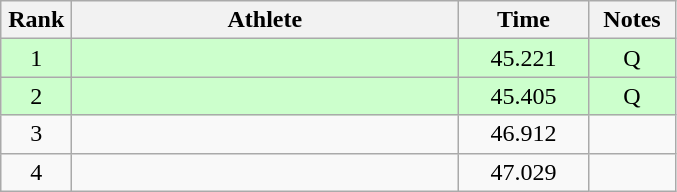<table class=wikitable style="text-align:center">
<tr>
<th width=40>Rank</th>
<th width=250>Athlete</th>
<th width=80>Time</th>
<th width=50>Notes</th>
</tr>
<tr bgcolor="ccffcc">
<td>1</td>
<td align=left></td>
<td>45.221</td>
<td>Q</td>
</tr>
<tr bgcolor="ccffcc">
<td>2</td>
<td align=left></td>
<td>45.405</td>
<td>Q</td>
</tr>
<tr>
<td>3</td>
<td align=left></td>
<td>46.912</td>
<td></td>
</tr>
<tr>
<td>4</td>
<td align=left></td>
<td>47.029</td>
<td></td>
</tr>
</table>
